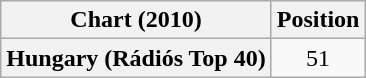<table class="wikitable plainrowheaders" style="text-align:center">
<tr>
<th>Chart (2010)</th>
<th>Position</th>
</tr>
<tr>
<th scope="row">Hungary (Rádiós Top 40)</th>
<td>51</td>
</tr>
</table>
